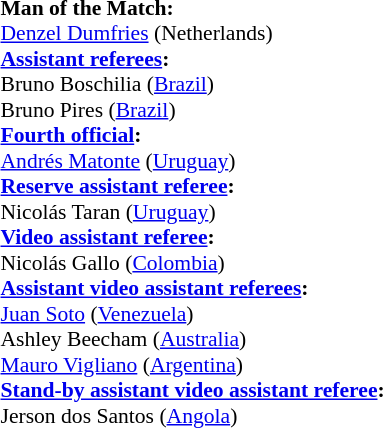<table style="width:100%; font-size:90%;">
<tr>
<td><br><strong>Man of the Match:</strong>
<br><a href='#'>Denzel Dumfries</a> (Netherlands)<br><strong><a href='#'>Assistant referees</a>:</strong>
<br>Bruno Boschilia (<a href='#'>Brazil</a>)
<br>Bruno Pires (<a href='#'>Brazil</a>)
<br><strong><a href='#'>Fourth official</a>:</strong>
<br><a href='#'>Andrés Matonte</a> (<a href='#'>Uruguay</a>)
<br><strong><a href='#'>Reserve assistant referee</a>:</strong>
<br>Nicolás Taran (<a href='#'>Uruguay</a>)
<br><strong><a href='#'>Video assistant referee</a>:</strong>
<br>Nicolás Gallo (<a href='#'>Colombia</a>)
<br><strong><a href='#'>Assistant video assistant referees</a>:</strong>
<br> <a href='#'>Juan Soto</a> (<a href='#'>Venezuela</a>)
<br>Ashley Beecham (<a href='#'>Australia</a>)
<br><a href='#'>Mauro Vigliano</a> (<a href='#'>Argentina</a>)
<br><strong><a href='#'>Stand-by assistant video assistant referee</a>:</strong>
<br>Jerson dos Santos (<a href='#'>Angola</a>)</td>
</tr>
</table>
